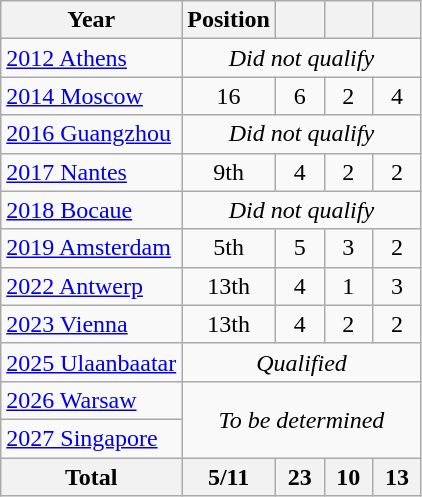<table class="wikitable" style="text-align: center;">
<tr>
<th>Year</th>
<th>Position</th>
<th width=25px></th>
<th width=25px></th>
<th width=25px></th>
</tr>
<tr>
<td style="text-align:left;"> <a href='#'>2012 Athens</a></td>
<td colspan=4><em>Did not qualify</em></td>
</tr>
<tr>
<td style="text-align:left;"> <a href='#'>2014 Moscow</a></td>
<td>16</td>
<td>6</td>
<td>2</td>
<td>4</td>
</tr>
<tr>
<td style="text-align:left;"> <a href='#'>2016 Guangzhou</a></td>
<td colspan=4><em>Did not qualify</em></td>
</tr>
<tr>
<td style="text-align:left;"> <a href='#'>2017 Nantes</a></td>
<td>9th</td>
<td>4</td>
<td>2</td>
<td>2</td>
</tr>
<tr>
<td style="text-align:left;"> <a href='#'>2018 Bocaue</a></td>
<td colspan=4><em>Did not qualify</em></td>
</tr>
<tr>
<td style="text-align:left;"> <a href='#'>2019 Amsterdam</a></td>
<td>5th</td>
<td>5</td>
<td>3</td>
<td>2</td>
</tr>
<tr>
<td style="text-align:left;"> <a href='#'>2022 Antwerp</a></td>
<td>13th</td>
<td>4</td>
<td>1</td>
<td>3</td>
</tr>
<tr>
<td style="text-align:left;"> <a href='#'>2023 Vienna</a></td>
<td>13th</td>
<td>4</td>
<td>2</td>
<td>2</td>
</tr>
<tr>
<td style="text-align:left;"> <a href='#'>2025 Ulaanbaatar</a></td>
<td colspan=4><em>Qualified</em></td>
</tr>
<tr>
<td style="text-align:left;"> <a href='#'>2026 Warsaw</a></td>
<td colspan=4 rowspan=2><em>To be determined</em></td>
</tr>
<tr>
<td style="text-align:left;"> <a href='#'>2027 Singapore</a></td>
</tr>
<tr>
<th>Total</th>
<th>5/11</th>
<th>23</th>
<th>10</th>
<th>13</th>
</tr>
</table>
